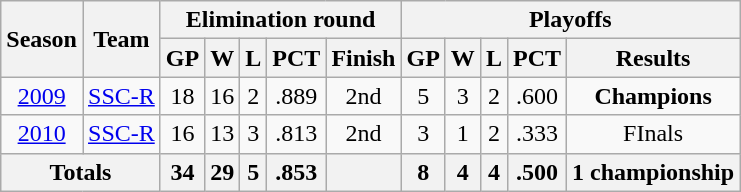<table class=wikitable style="text-align:center">
<tr>
<th rowspan=2>Season</th>
<th rowspan=2>Team</th>
<th colspan="5">Elimination round</th>
<th colspan="5">Playoffs</th>
</tr>
<tr>
<th>GP</th>
<th>W</th>
<th>L</th>
<th>PCT</th>
<th>Finish</th>
<th>GP</th>
<th>W</th>
<th>L</th>
<th>PCT</th>
<th>Results</th>
</tr>
<tr>
<td><a href='#'>2009</a></td>
<td><a href='#'>SSC-R</a></td>
<td>18</td>
<td>16</td>
<td>2</td>
<td>.889</td>
<td>2nd</td>
<td>5</td>
<td>3</td>
<td>2</td>
<td>.600</td>
<td><strong>Champions</strong></td>
</tr>
<tr>
<td><a href='#'>2010</a></td>
<td><a href='#'>SSC-R</a></td>
<td>16</td>
<td>13</td>
<td>3</td>
<td>.813</td>
<td>2nd</td>
<td>3</td>
<td>1</td>
<td>2</td>
<td>.333</td>
<td>FInals</td>
</tr>
<tr>
<th colspan="2">Totals</th>
<th>34</th>
<th>29</th>
<th>5</th>
<th>.853</th>
<th></th>
<th>8</th>
<th>4</th>
<th>4</th>
<th>.500</th>
<th>1 championship</th>
</tr>
</table>
